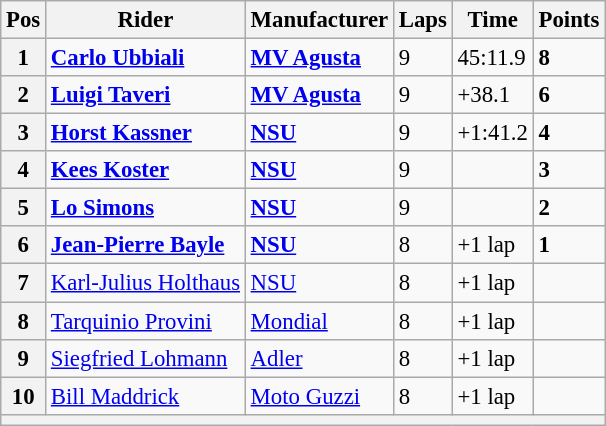<table class="wikitable" style="font-size: 95%;">
<tr>
<th>Pos</th>
<th>Rider</th>
<th>Manufacturer</th>
<th>Laps</th>
<th>Time</th>
<th>Points</th>
</tr>
<tr>
<th>1</th>
<td> <strong><a href='#'>Carlo Ubbiali</a></strong></td>
<td><strong><a href='#'>MV Agusta</a></strong></td>
<td>9</td>
<td>45:11.9</td>
<td><strong>8</strong></td>
</tr>
<tr>
<th>2</th>
<td> <strong><a href='#'>Luigi Taveri</a></strong></td>
<td><strong><a href='#'>MV Agusta</a></strong></td>
<td>9</td>
<td>+38.1</td>
<td><strong>6</strong></td>
</tr>
<tr>
<th>3</th>
<td> <strong><a href='#'>Horst Kassner</a></strong></td>
<td><strong><a href='#'>NSU</a></strong></td>
<td>9</td>
<td>+1:41.2</td>
<td><strong>4</strong></td>
</tr>
<tr>
<th>4</th>
<td> <strong><a href='#'>Kees Koster</a></strong></td>
<td><strong><a href='#'>NSU</a></strong></td>
<td>9</td>
<td></td>
<td><strong>3</strong></td>
</tr>
<tr>
<th>5</th>
<td> <strong><a href='#'>Lo Simons</a></strong></td>
<td><strong><a href='#'>NSU</a></strong></td>
<td>9</td>
<td></td>
<td><strong>2</strong></td>
</tr>
<tr>
<th>6</th>
<td> <strong><a href='#'>Jean-Pierre Bayle</a></strong></td>
<td><strong><a href='#'>NSU</a></strong></td>
<td>8</td>
<td>+1 lap</td>
<td><strong>1</strong></td>
</tr>
<tr>
<th>7</th>
<td> <a href='#'>Karl-Julius Holthaus</a></td>
<td><a href='#'>NSU</a></td>
<td>8</td>
<td>+1 lap</td>
<td></td>
</tr>
<tr>
<th>8</th>
<td> <a href='#'>Tarquinio Provini</a></td>
<td><a href='#'>Mondial</a></td>
<td>8</td>
<td>+1 lap</td>
<td></td>
</tr>
<tr>
<th>9</th>
<td> <a href='#'>Siegfried Lohmann</a></td>
<td><a href='#'>Adler</a></td>
<td>8</td>
<td>+1 lap</td>
<td></td>
</tr>
<tr>
<th>10</th>
<td> <a href='#'>Bill Maddrick</a></td>
<td><a href='#'>Moto Guzzi</a></td>
<td>8</td>
<td>+1 lap</td>
<td></td>
</tr>
<tr>
<th colspan=6></th>
</tr>
</table>
